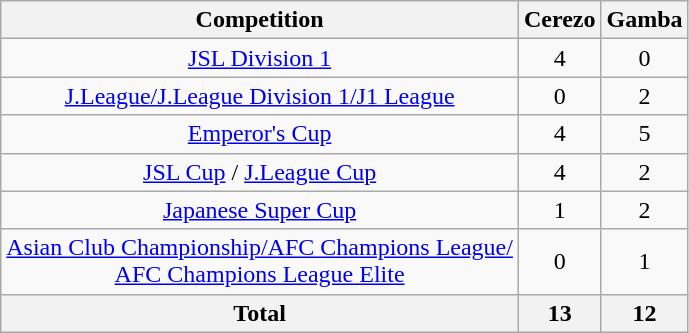<table class="sortable wikitable plainrowheaders" style="text-align:center">
<tr>
<th scope=col>Competition</th>
<th scope=col>Cerezo</th>
<th scope=col>Gamba</th>
</tr>
<tr>
<td><a href='#'>JSL Division 1</a></td>
<td>4</td>
<td>0</td>
</tr>
<tr>
<td><a href='#'>J.League/J.League Division 1/J1 League</a></td>
<td>0</td>
<td>2</td>
</tr>
<tr>
<td><a href='#'>Emperor's Cup</a></td>
<td>4</td>
<td>5</td>
</tr>
<tr>
<td><a href='#'>JSL Cup</a> / <a href='#'>J.League Cup</a></td>
<td>4</td>
<td>2</td>
</tr>
<tr>
<td><a href='#'>Japanese Super Cup</a></td>
<td>1</td>
<td>2</td>
</tr>
<tr>
<td><a href='#'>Asian Club Championship/AFC Champions League/<br>AFC Champions League Elite</a></td>
<td>0</td>
<td>1</td>
</tr>
<tr>
<th>Total</th>
<th>13</th>
<th>12</th>
</tr>
</table>
